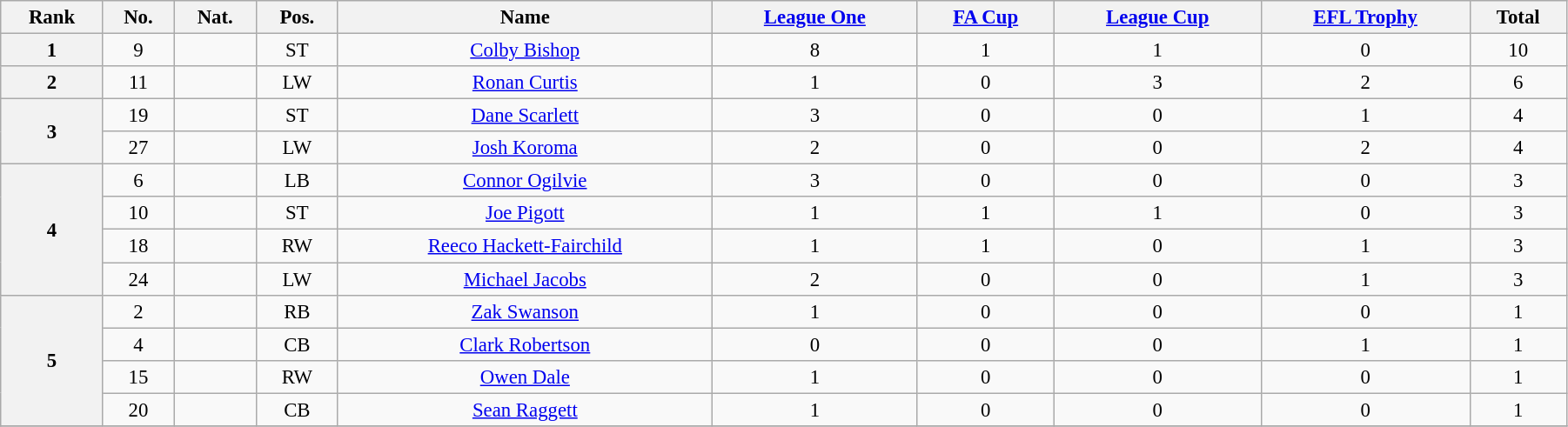<table class="wikitable" style="text-align:center; font-size:95%; width:95%;">
<tr>
<th>Rank</th>
<th>No.</th>
<th>Nat.</th>
<th>Pos.</th>
<th>Name</th>
<th><a href='#'>League One</a></th>
<th><a href='#'>FA Cup</a></th>
<th><a href='#'>League Cup</a></th>
<th><a href='#'>EFL Trophy</a></th>
<th>Total</th>
</tr>
<tr>
<th rowspan="1">1</th>
<td>9</td>
<td></td>
<td>ST</td>
<td><a href='#'>Colby Bishop</a></td>
<td>8</td>
<td>1</td>
<td>1</td>
<td>0</td>
<td>10</td>
</tr>
<tr>
<th rowspan="1">2</th>
<td>11</td>
<td></td>
<td>LW</td>
<td><a href='#'>Ronan Curtis</a></td>
<td>1</td>
<td>0</td>
<td>3</td>
<td>2</td>
<td>6</td>
</tr>
<tr>
<th rowspan="2">3</th>
<td>19</td>
<td></td>
<td>ST</td>
<td><a href='#'>Dane Scarlett</a></td>
<td>3</td>
<td>0</td>
<td>0</td>
<td>1</td>
<td>4</td>
</tr>
<tr>
<td>27</td>
<td></td>
<td>LW</td>
<td><a href='#'>Josh Koroma</a></td>
<td>2</td>
<td>0</td>
<td>0</td>
<td>2</td>
<td>4</td>
</tr>
<tr>
<th rowspan="4">4</th>
<td>6</td>
<td></td>
<td>LB</td>
<td><a href='#'>Connor Ogilvie</a></td>
<td>3</td>
<td>0</td>
<td>0</td>
<td>0</td>
<td>3</td>
</tr>
<tr>
<td>10</td>
<td></td>
<td>ST</td>
<td><a href='#'>Joe Pigott</a></td>
<td>1</td>
<td>1</td>
<td>1</td>
<td>0</td>
<td>3</td>
</tr>
<tr>
<td>18</td>
<td></td>
<td>RW</td>
<td><a href='#'>Reeco Hackett-Fairchild</a></td>
<td>1</td>
<td>1</td>
<td>0</td>
<td>1</td>
<td>3</td>
</tr>
<tr>
<td>24</td>
<td></td>
<td>LW</td>
<td><a href='#'>Michael Jacobs</a></td>
<td>2</td>
<td>0</td>
<td>0</td>
<td>1</td>
<td>3</td>
</tr>
<tr>
<th rowspan="4">5</th>
<td>2</td>
<td></td>
<td>RB</td>
<td><a href='#'>Zak Swanson</a></td>
<td>1</td>
<td>0</td>
<td>0</td>
<td>0</td>
<td>1</td>
</tr>
<tr>
<td>4</td>
<td></td>
<td>CB</td>
<td><a href='#'>Clark Robertson</a></td>
<td>0</td>
<td>0</td>
<td>0</td>
<td>1</td>
<td>1</td>
</tr>
<tr>
<td>15</td>
<td></td>
<td>RW</td>
<td><a href='#'>Owen Dale</a></td>
<td>1</td>
<td>0</td>
<td>0</td>
<td>0</td>
<td>1</td>
</tr>
<tr>
<td>20</td>
<td></td>
<td>CB</td>
<td><a href='#'>Sean Raggett</a></td>
<td>1</td>
<td>0</td>
<td>0</td>
<td>0</td>
<td>1</td>
</tr>
<tr>
</tr>
</table>
